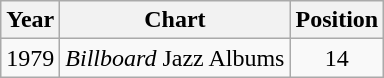<table class="wikitable">
<tr>
<th>Year</th>
<th>Chart</th>
<th>Position</th>
</tr>
<tr>
<td>1979</td>
<td><em>Billboard</em> Jazz Albums</td>
<td align="center">14</td>
</tr>
</table>
